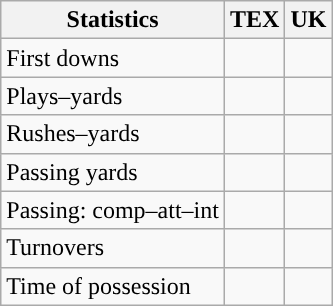<table class="wikitable" style="float:left">
<tr>
<th>Statistics</th>
<th>TEX</th>
<th>UK</th>
</tr>
<tr>
<td>First downs</td>
<td></td>
<td></td>
</tr>
<tr>
<td>Plays–yards</td>
<td></td>
<td></td>
</tr>
<tr>
<td>Rushes–yards</td>
<td></td>
<td></td>
</tr>
<tr>
<td>Passing yards</td>
<td></td>
<td></td>
</tr>
<tr>
<td>Passing: comp–att–int</td>
<td></td>
<td></td>
</tr>
<tr>
<td>Turnovers</td>
<td></td>
<td></td>
</tr>
<tr>
<td>Time of possession</td>
<td></td>
<td></td>
</tr>
</table>
